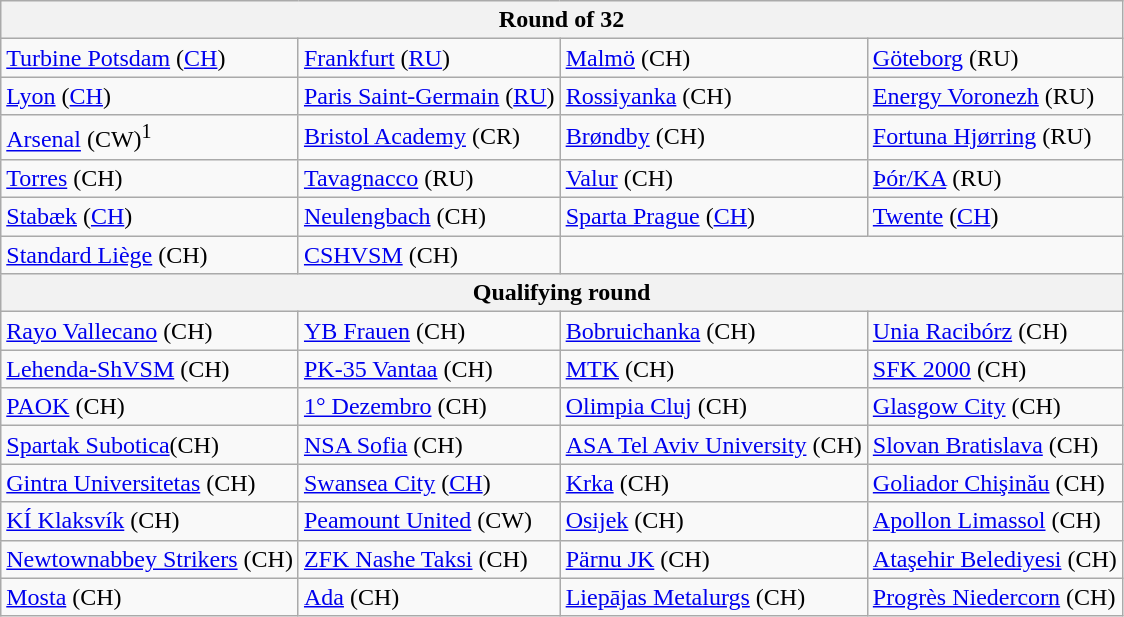<table class="wikitable">
<tr>
<th colspan="4">Round of 32</th>
</tr>
<tr>
<td> <a href='#'>Turbine Potsdam</a> (<a href='#'>CH</a>)</td>
<td> <a href='#'>Frankfurt</a> (<a href='#'>RU</a>)</td>
<td> <a href='#'>Malmö</a> (CH)</td>
<td> <a href='#'>Göteborg</a> (RU)</td>
</tr>
<tr>
<td> <a href='#'>Lyon</a> (<a href='#'>CH</a>)</td>
<td> <a href='#'>Paris Saint-Germain</a> (<a href='#'>RU</a>)</td>
<td> <a href='#'>Rossiyanka</a> (CH)</td>
<td> <a href='#'>Energy Voronezh</a> (RU)</td>
</tr>
<tr>
<td> <a href='#'>Arsenal</a> (CW)<sup>1</sup></td>
<td> <a href='#'>Bristol Academy</a> (CR)</td>
<td> <a href='#'>Brøndby</a> (CH)</td>
<td> <a href='#'>Fortuna Hjørring</a> (RU)</td>
</tr>
<tr>
<td> <a href='#'>Torres</a> (CH)</td>
<td> <a href='#'>Tavagnacco</a> (RU)</td>
<td> <a href='#'>Valur</a> (CH)</td>
<td> <a href='#'>Þór/KA</a> (RU)</td>
</tr>
<tr>
<td> <a href='#'>Stabæk</a> (<a href='#'>CH</a>)</td>
<td> <a href='#'>Neulengbach</a> (CH)</td>
<td> <a href='#'>Sparta Prague</a> (<a href='#'>CH</a>)</td>
<td> <a href='#'>Twente</a> (<a href='#'>CH</a>)</td>
</tr>
<tr>
<td> <a href='#'>Standard Liège</a> (CH)</td>
<td> <a href='#'>CSHVSM</a> (CH)</td>
</tr>
<tr>
<th colspan="4">Qualifying round</th>
</tr>
<tr>
<td> <a href='#'>Rayo Vallecano</a> (CH)</td>
<td> <a href='#'>YB Frauen</a> (CH)</td>
<td> <a href='#'>Bobruichanka</a> (CH)</td>
<td> <a href='#'>Unia Racibórz</a> (CH)</td>
</tr>
<tr>
<td> <a href='#'>Lehenda-ShVSM</a> (CH)</td>
<td> <a href='#'>PK-35 Vantaa</a> (CH)</td>
<td> <a href='#'>MTK</a> (CH)</td>
<td> <a href='#'>SFK 2000</a> (CH)</td>
</tr>
<tr>
<td> <a href='#'>PAOK</a> (CH)</td>
<td> <a href='#'>1° Dezembro</a> (CH)</td>
<td> <a href='#'>Olimpia Cluj</a> (CH)</td>
<td> <a href='#'>Glasgow City</a> (CH)</td>
</tr>
<tr>
<td> <a href='#'>Spartak Subotica</a>(CH)</td>
<td> <a href='#'>NSA Sofia</a> (CH)</td>
<td> <a href='#'>ASA Tel Aviv University</a> (CH)</td>
<td> <a href='#'>Slovan Bratislava</a> (CH)</td>
</tr>
<tr>
<td> <a href='#'>Gintra Universitetas</a> (CH)</td>
<td> <a href='#'>Swansea City</a> (<a href='#'>CH</a>)</td>
<td> <a href='#'>Krka</a> (CH)</td>
<td> <a href='#'>Goliador Chişinău</a>  (CH)</td>
</tr>
<tr>
<td> <a href='#'>KÍ Klaksvík</a> (CH)</td>
<td> <a href='#'>Peamount United</a> (CW)</td>
<td> <a href='#'>Osijek</a> (CH)</td>
<td> <a href='#'>Apollon Limassol</a> (CH)</td>
</tr>
<tr>
<td> <a href='#'>Newtownabbey Strikers</a> (CH)</td>
<td> <a href='#'>ZFK Nashe Taksi</a> (CH)</td>
<td> <a href='#'>Pärnu JK</a> (CH)</td>
<td> <a href='#'>Ataşehir Belediyesi</a> (CH)</td>
</tr>
<tr>
<td> <a href='#'>Mosta</a> (CH)</td>
<td> <a href='#'>Ada</a> (CH)</td>
<td> <a href='#'>Liepājas Metalurgs</a> (CH)</td>
<td> <a href='#'>Progrès Niedercorn</a> (CH)</td>
</tr>
</table>
